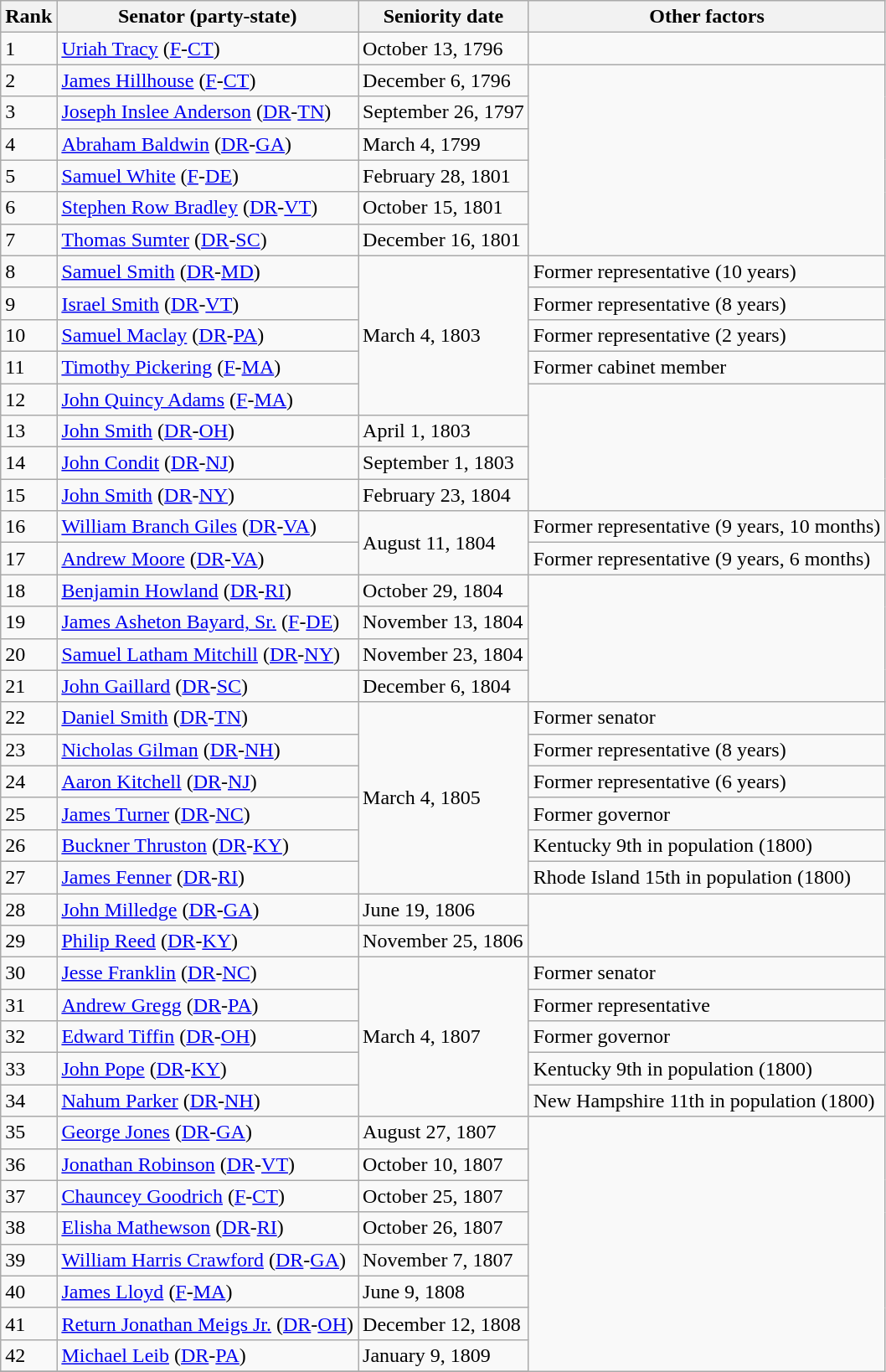<table class=wikitable>
<tr valign=bottom>
<th>Rank</th>
<th>Senator (party-state)</th>
<th>Seniority date</th>
<th>Other factors</th>
</tr>
<tr>
<td>1</td>
<td><a href='#'>Uriah Tracy</a> (<a href='#'>F</a>-<a href='#'>CT</a>)</td>
<td>October 13, 1796</td>
<td></td>
</tr>
<tr>
<td>2</td>
<td><a href='#'>James Hillhouse</a> (<a href='#'>F</a>-<a href='#'>CT</a>)</td>
<td>December 6, 1796</td>
</tr>
<tr>
<td>3</td>
<td><a href='#'>Joseph Inslee Anderson</a> (<a href='#'>DR</a>-<a href='#'>TN</a>)</td>
<td>September 26, 1797</td>
</tr>
<tr>
<td>4</td>
<td><a href='#'>Abraham Baldwin</a> (<a href='#'>DR</a>-<a href='#'>GA</a>)</td>
<td>March 4, 1799</td>
</tr>
<tr>
<td>5</td>
<td><a href='#'>Samuel White</a> (<a href='#'>F</a>-<a href='#'>DE</a>)</td>
<td>February 28, 1801</td>
</tr>
<tr>
<td>6</td>
<td><a href='#'>Stephen Row Bradley</a> (<a href='#'>DR</a>-<a href='#'>VT</a>)</td>
<td>October 15, 1801</td>
</tr>
<tr>
<td>7</td>
<td><a href='#'>Thomas Sumter</a> (<a href='#'>DR</a>-<a href='#'>SC</a>)</td>
<td>December 16, 1801</td>
</tr>
<tr>
<td>8</td>
<td><a href='#'>Samuel Smith</a> (<a href='#'>DR</a>-<a href='#'>MD</a>)</td>
<td rowspan=5>March 4, 1803</td>
<td>Former representative (10 years)</td>
</tr>
<tr>
<td>9</td>
<td><a href='#'>Israel Smith</a> (<a href='#'>DR</a>-<a href='#'>VT</a>)</td>
<td>Former representative (8 years)</td>
</tr>
<tr>
<td>10</td>
<td><a href='#'>Samuel Maclay</a> (<a href='#'>DR</a>-<a href='#'>PA</a>)</td>
<td>Former representative (2 years)</td>
</tr>
<tr>
<td>11</td>
<td><a href='#'>Timothy Pickering</a> (<a href='#'>F</a>-<a href='#'>MA</a>)</td>
<td>Former cabinet member</td>
</tr>
<tr>
<td>12</td>
<td><a href='#'>John Quincy Adams</a> (<a href='#'>F</a>-<a href='#'>MA</a>)</td>
</tr>
<tr>
<td>13</td>
<td><a href='#'>John Smith</a> (<a href='#'>DR</a>-<a href='#'>OH</a>)</td>
<td>April 1, 1803</td>
</tr>
<tr>
<td>14</td>
<td><a href='#'>John Condit</a> (<a href='#'>DR</a>-<a href='#'>NJ</a>)</td>
<td>September 1, 1803</td>
</tr>
<tr>
<td>15</td>
<td><a href='#'>John Smith</a> (<a href='#'>DR</a>-<a href='#'>NY</a>)</td>
<td>February 23, 1804</td>
</tr>
<tr>
<td>16</td>
<td><a href='#'>William Branch Giles</a> (<a href='#'>DR</a>-<a href='#'>VA</a>)</td>
<td rowspan=2>August 11, 1804</td>
<td>Former representative (9 years, 10 months)</td>
</tr>
<tr>
<td>17</td>
<td><a href='#'>Andrew Moore</a> (<a href='#'>DR</a>-<a href='#'>VA</a>)</td>
<td>Former representative (9 years, 6 months)</td>
</tr>
<tr>
<td>18</td>
<td><a href='#'>Benjamin Howland</a> (<a href='#'>DR</a>-<a href='#'>RI</a>)</td>
<td>October 29, 1804</td>
</tr>
<tr>
<td>19</td>
<td><a href='#'>James Asheton Bayard, Sr.</a> (<a href='#'>F</a>-<a href='#'>DE</a>)</td>
<td>November 13, 1804</td>
</tr>
<tr>
<td>20</td>
<td><a href='#'>Samuel Latham Mitchill</a> (<a href='#'>DR</a>-<a href='#'>NY</a>)</td>
<td>November 23, 1804</td>
</tr>
<tr>
<td>21</td>
<td><a href='#'>John Gaillard</a> (<a href='#'>DR</a>-<a href='#'>SC</a>)</td>
<td>December 6, 1804</td>
</tr>
<tr>
<td>22</td>
<td><a href='#'>Daniel Smith</a> (<a href='#'>DR</a>-<a href='#'>TN</a>)</td>
<td rowspan=6>March 4, 1805</td>
<td>Former senator</td>
</tr>
<tr>
<td>23</td>
<td><a href='#'>Nicholas Gilman</a> (<a href='#'>DR</a>-<a href='#'>NH</a>)</td>
<td>Former representative (8 years)</td>
</tr>
<tr>
<td>24</td>
<td><a href='#'>Aaron Kitchell</a> (<a href='#'>DR</a>-<a href='#'>NJ</a>)</td>
<td>Former representative (6 years)</td>
</tr>
<tr>
<td>25</td>
<td><a href='#'>James Turner</a> (<a href='#'>DR</a>-<a href='#'>NC</a>)</td>
<td>Former governor</td>
</tr>
<tr>
<td>26</td>
<td><a href='#'>Buckner Thruston</a> (<a href='#'>DR</a>-<a href='#'>KY</a>)</td>
<td>Kentucky 9th in population (1800)</td>
</tr>
<tr>
<td>27</td>
<td><a href='#'>James Fenner</a> (<a href='#'>DR</a>-<a href='#'>RI</a>)</td>
<td>Rhode Island 15th in population (1800)</td>
</tr>
<tr>
<td>28</td>
<td><a href='#'>John Milledge</a> (<a href='#'>DR</a>-<a href='#'>GA</a>)</td>
<td>June 19, 1806</td>
</tr>
<tr>
<td>29</td>
<td><a href='#'>Philip Reed</a> (<a href='#'>DR</a>-<a href='#'>KY</a>)</td>
<td>November 25, 1806</td>
</tr>
<tr>
<td>30</td>
<td><a href='#'>Jesse Franklin</a> (<a href='#'>DR</a>-<a href='#'>NC</a>)</td>
<td rowspan=5>March 4, 1807</td>
<td>Former senator</td>
</tr>
<tr>
<td>31</td>
<td><a href='#'>Andrew Gregg</a> (<a href='#'>DR</a>-<a href='#'>PA</a>)</td>
<td>Former representative</td>
</tr>
<tr>
<td>32</td>
<td><a href='#'>Edward Tiffin</a> (<a href='#'>DR</a>-<a href='#'>OH</a>)</td>
<td>Former governor</td>
</tr>
<tr>
<td>33</td>
<td><a href='#'>John Pope</a> (<a href='#'>DR</a>-<a href='#'>KY</a>)</td>
<td>Kentucky 9th in population (1800)</td>
</tr>
<tr>
<td>34</td>
<td><a href='#'>Nahum Parker</a> (<a href='#'>DR</a>-<a href='#'>NH</a>)</td>
<td>New Hampshire 11th in population (1800)</td>
</tr>
<tr>
<td>35</td>
<td><a href='#'>George Jones</a> (<a href='#'>DR</a>-<a href='#'>GA</a>)</td>
<td>August 27, 1807</td>
</tr>
<tr>
<td>36</td>
<td><a href='#'>Jonathan Robinson</a> (<a href='#'>DR</a>-<a href='#'>VT</a>)</td>
<td>October 10, 1807</td>
</tr>
<tr>
<td>37</td>
<td><a href='#'>Chauncey Goodrich</a> (<a href='#'>F</a>-<a href='#'>CT</a>)</td>
<td>October 25, 1807</td>
</tr>
<tr>
<td>38</td>
<td><a href='#'>Elisha Mathewson</a> (<a href='#'>DR</a>-<a href='#'>RI</a>)</td>
<td>October 26, 1807</td>
</tr>
<tr>
<td>39</td>
<td><a href='#'>William Harris Crawford</a> (<a href='#'>DR</a>-<a href='#'>GA</a>)</td>
<td>November 7, 1807</td>
</tr>
<tr>
<td>40</td>
<td><a href='#'>James Lloyd</a> (<a href='#'>F</a>-<a href='#'>MA</a>)</td>
<td>June 9, 1808</td>
</tr>
<tr>
<td>41</td>
<td><a href='#'>Return Jonathan Meigs Jr.</a> (<a href='#'>DR</a>-<a href='#'>OH</a>)</td>
<td>December 12, 1808</td>
</tr>
<tr>
<td>42</td>
<td><a href='#'>Michael Leib</a> (<a href='#'>DR</a>-<a href='#'>PA</a>)</td>
<td>January 9, 1809</td>
</tr>
<tr>
</tr>
</table>
